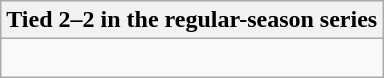<table class="wikitable collapsible collapsed">
<tr>
<th>Tied 2–2 in the regular-season series</th>
</tr>
<tr>
<td><br>


</td>
</tr>
</table>
